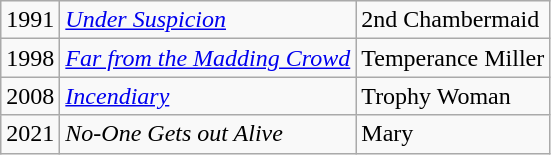<table class="wikitable">
<tr>
<td>1991</td>
<td><em><a href='#'>Under Suspicion</a></em></td>
<td>2nd Chambermaid</td>
</tr>
<tr>
<td>1998</td>
<td><em><a href='#'>Far from the Madding Crowd</a></em></td>
<td>Temperance Miller</td>
</tr>
<tr>
<td>2008</td>
<td><em><a href='#'>Incendiary</a></em></td>
<td>Trophy Woman</td>
</tr>
<tr>
<td>2021</td>
<td><em>No-One Gets out Alive</em></td>
<td>Mary</td>
</tr>
</table>
